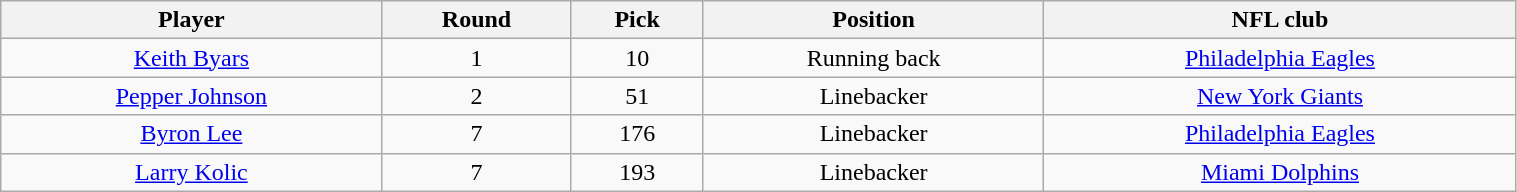<table class="wikitable" width="80%">
<tr>
<th>Player</th>
<th>Round</th>
<th>Pick</th>
<th>Position</th>
<th>NFL club</th>
</tr>
<tr align="center" bgcolor="">
<td><a href='#'>Keith Byars</a></td>
<td>1</td>
<td>10</td>
<td>Running back</td>
<td><a href='#'>Philadelphia Eagles</a></td>
</tr>
<tr align="center" bgcolor="">
<td><a href='#'>Pepper Johnson</a></td>
<td>2</td>
<td>51</td>
<td>Linebacker</td>
<td><a href='#'>New York Giants</a></td>
</tr>
<tr align="center" bgcolor="">
<td><a href='#'>Byron Lee</a></td>
<td>7</td>
<td>176</td>
<td>Linebacker</td>
<td><a href='#'>Philadelphia Eagles</a></td>
</tr>
<tr align="center" bgcolor="">
<td><a href='#'>Larry Kolic</a></td>
<td>7</td>
<td>193</td>
<td>Linebacker</td>
<td><a href='#'>Miami Dolphins</a></td>
</tr>
</table>
